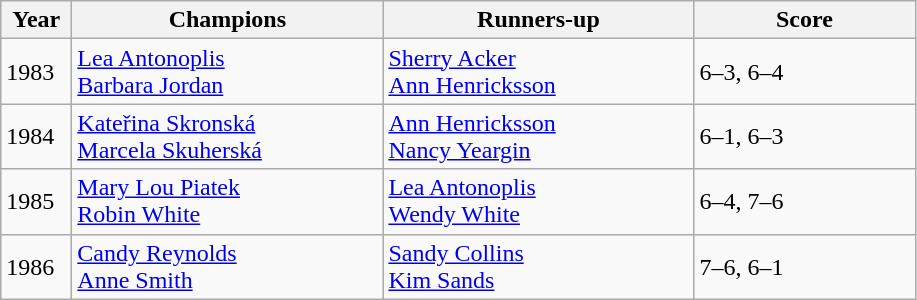<table class="wikitable">
<tr>
<th style="width:40px">Year</th>
<th style="width:200px">Champions</th>
<th style="width:200px">Runners-up</th>
<th style="width:140px" class="unsortable">Score</th>
</tr>
<tr>
<td>1983</td>
<td> <a href='#'>Lea Antonoplis</a> <br>   <a href='#'>Barbara Jordan</a></td>
<td> <a href='#'>Sherry Acker</a> <br>  <a href='#'>Ann Henricksson</a></td>
<td>6–3, 6–4</td>
</tr>
<tr>
<td>1984</td>
<td> <a href='#'>Kateřina Skronská</a> <br>  <a href='#'>Marcela Skuherská</a></td>
<td> <a href='#'>Ann Henricksson</a> <br>  <a href='#'>Nancy Yeargin</a></td>
<td>6–1, 6–3</td>
</tr>
<tr>
<td>1985</td>
<td> <a href='#'>Mary Lou Piatek</a> <br>  <a href='#'>Robin White</a></td>
<td> <a href='#'>Lea Antonoplis</a> <br>  <a href='#'>Wendy White</a></td>
<td>6–4, 7–6</td>
</tr>
<tr>
<td>1986</td>
<td> <a href='#'>Candy Reynolds</a> <br>  <a href='#'>Anne Smith</a></td>
<td> <a href='#'>Sandy Collins</a> <br>  <a href='#'>Kim Sands</a></td>
<td>7–6, 6–1</td>
</tr>
</table>
